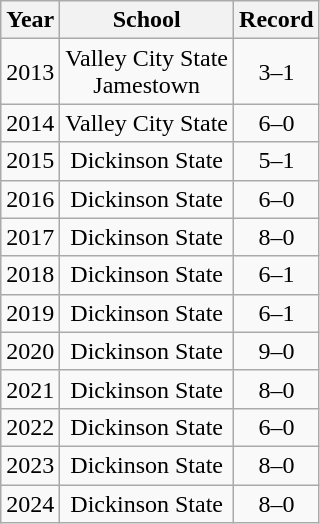<table class="wikitable" style="text-align:center">
<tr>
<th>Year</th>
<th>School</th>
<th>Record</th>
</tr>
<tr>
<td>2013</td>
<td>Valley City State<br>Jamestown</td>
<td>3–1</td>
</tr>
<tr>
<td>2014</td>
<td>Valley City State</td>
<td>6–0</td>
</tr>
<tr>
<td>2015</td>
<td>Dickinson State</td>
<td>5–1</td>
</tr>
<tr>
<td>2016</td>
<td>Dickinson State</td>
<td>6–0</td>
</tr>
<tr>
<td>2017</td>
<td>Dickinson State</td>
<td>8–0</td>
</tr>
<tr>
<td>2018</td>
<td>Dickinson State</td>
<td>6–1</td>
</tr>
<tr>
<td>2019</td>
<td>Dickinson State</td>
<td>6–1</td>
</tr>
<tr>
<td>2020</td>
<td>Dickinson State</td>
<td>9–0</td>
</tr>
<tr>
<td>2021</td>
<td>Dickinson State</td>
<td>8–0</td>
</tr>
<tr>
<td>2022</td>
<td>Dickinson State</td>
<td>6–0</td>
</tr>
<tr>
<td>2023</td>
<td>Dickinson State</td>
<td>8–0</td>
</tr>
<tr>
<td>2024</td>
<td>Dickinson State</td>
<td>8–0</td>
</tr>
</table>
